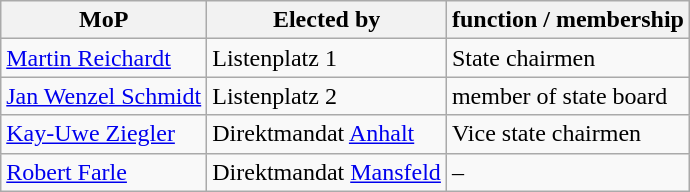<table class="wikitable">
<tr class="hintergrundfarbe8">
<th>MoP</th>
<th>Elected by</th>
<th>function / membership</th>
</tr>
<tr>
<td><a href='#'>Martin Reichardt</a></td>
<td>Listenplatz 1</td>
<td>State chairmen</td>
</tr>
<tr>
<td><a href='#'>Jan Wenzel Schmidt</a></td>
<td>Listenplatz 2</td>
<td>member of state board</td>
</tr>
<tr>
<td><a href='#'>Kay-Uwe Ziegler</a></td>
<td>Direktmandat  <a href='#'>Anhalt</a></td>
<td>Vice state chairmen</td>
</tr>
<tr>
<td><a href='#'>Robert Farle</a></td>
<td>Direktmandat <a href='#'>Mansfeld</a></td>
<td>–</td>
</tr>
</table>
